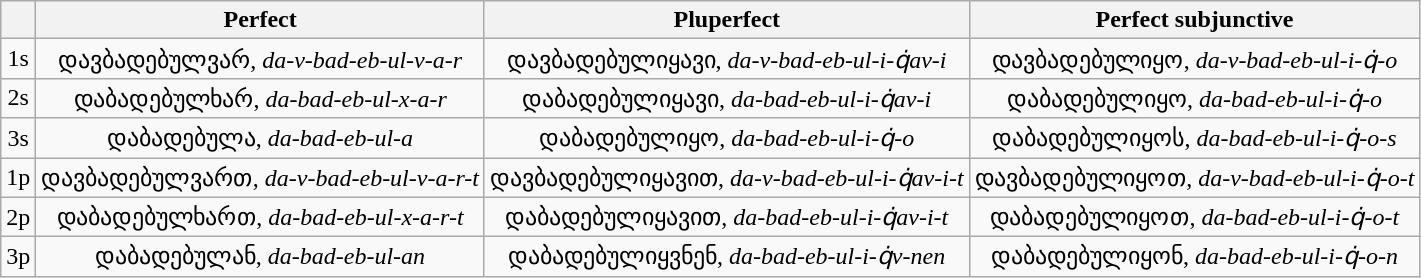<table class="wikitable" style="text-align:center;">
<tr>
<th> </th>
<th>Perfect</th>
<th>Pluperfect</th>
<th>Perfect subjunctive</th>
</tr>
<tr>
<td>1s</td>
<td>დავბადებულვარ, <em>da-v-bad-eb-ul-v-a-r</em></td>
<td>დავბადებულიყავი, <em>da-v-bad-eb-ul-i-q̇av-i</em></td>
<td>დავბადებულიყო, <em>da-v-bad-eb-ul-i-q̇-o</em></td>
</tr>
<tr>
<td>2s</td>
<td>დაბადებულხარ, <em>da-bad-eb-ul-x-a-r</em></td>
<td>დაბადებულიყავი, <em>da-bad-eb-ul-i-q̇av-i</em></td>
<td>დაბადებულიყო, <em>da-bad-eb-ul-i-q̇-o</em></td>
</tr>
<tr>
<td>3s</td>
<td>დაბადებულა, <em>da-bad-eb-ul-a</em></td>
<td>დაბადებულიყო, <em>da-bad-eb-ul-i-q̇-o</em></td>
<td>დაბადებულიყოს, <em>da-bad-eb-ul-i-q̇-o-s</em></td>
</tr>
<tr>
<td>1p</td>
<td>დავბადებულვართ, <em>da-v-bad-eb-ul-v-a-r-t</em></td>
<td>დავბადებულიყავით, <em>da-v-bad-eb-ul-i-q̇av-i-t</em></td>
<td>დავბადებულიყოთ, <em>da-v-bad-eb-ul-i-q̇-o-t</em></td>
</tr>
<tr>
<td>2p</td>
<td>დაბადებულხართ, <em>da-bad-eb-ul-x-a-r-t</em></td>
<td>დაბადებულიყავით, <em>da-bad-eb-ul-i-q̇av-i-t</em></td>
<td>დაბადებულიყოთ, <em>da-bad-eb-ul-i-q̇-o-t</em></td>
</tr>
<tr>
<td>3p</td>
<td>დაბადებულან, <em>da-bad-eb-ul-an</em></td>
<td>დაბადებულიყვნენ, <em>da-bad-eb-ul-i-q̇v-nen</em></td>
<td>დაბადებულიყონ, <em>da-bad-eb-ul-i-q̇-o-n</em></td>
</tr>
</table>
